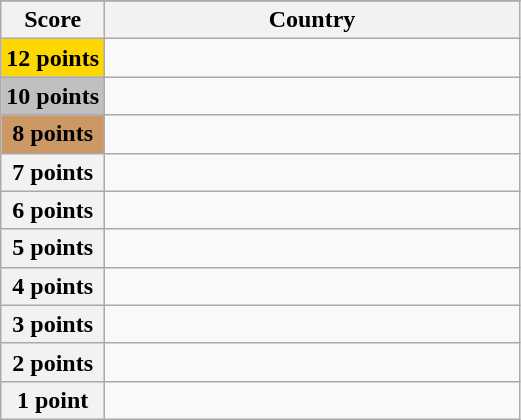<table class="wikitable">
<tr>
</tr>
<tr>
<th scope="col" width="20%">Score</th>
<th scope="col">Country</th>
</tr>
<tr>
<th scope="row" style="background:gold">12 points</th>
<td></td>
</tr>
<tr>
<th scope="row" style="background:silver">10 points</th>
<td></td>
</tr>
<tr>
<th scope="row" style="background:#CC9966">8 points</th>
<td></td>
</tr>
<tr>
<th scope="row">7 points</th>
<td></td>
</tr>
<tr>
<th scope="row">6 points</th>
<td></td>
</tr>
<tr>
<th scope="row">5 points</th>
<td></td>
</tr>
<tr>
<th scope="row">4 points</th>
<td></td>
</tr>
<tr>
<th scope="row">3 points</th>
<td></td>
</tr>
<tr>
<th scope="row">2 points</th>
<td></td>
</tr>
<tr>
<th scope="row">1 point</th>
<td></td>
</tr>
</table>
